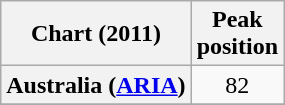<table class="wikitable sortable plainrowheaders">
<tr>
<th scope="col">Chart (2011)</th>
<th scope="col">Peak<br>position</th>
</tr>
<tr>
<th scope="row">Australia (<a href='#'>ARIA</a>)</th>
<td align="center">82</td>
</tr>
<tr>
</tr>
<tr>
</tr>
<tr>
</tr>
<tr>
</tr>
</table>
